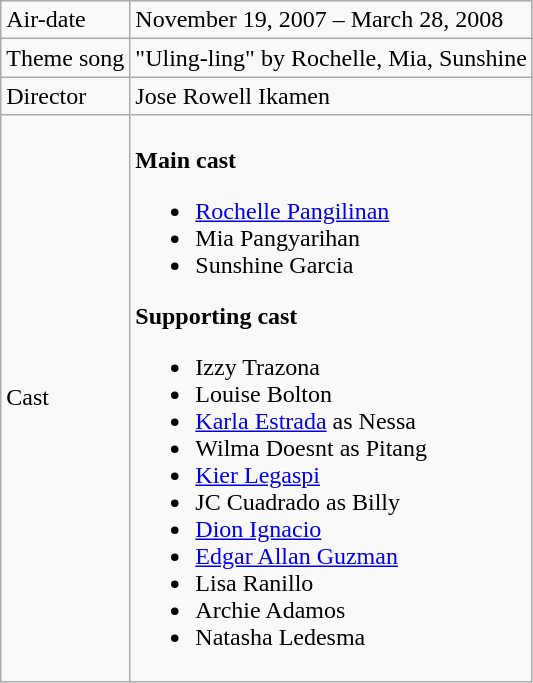<table class="wikitable">
<tr>
<td>Air-date</td>
<td>November 19, 2007 – March 28, 2008</td>
</tr>
<tr>
<td>Theme song</td>
<td>"Uling-ling" by Rochelle, Mia, Sunshine</td>
</tr>
<tr>
<td>Director</td>
<td>Jose Rowell Ikamen</td>
</tr>
<tr>
<td>Cast</td>
<td><br><strong>Main cast</strong><ul><li><a href='#'>Rochelle Pangilinan</a></li><li>Mia Pangyarihan</li><li>Sunshine Garcia</li></ul><strong>Supporting cast</strong><ul><li>Izzy Trazona</li><li>Louise Bolton</li><li><a href='#'>Karla Estrada</a> as Nessa</li><li>Wilma Doesnt as Pitang</li><li><a href='#'>Kier Legaspi</a></li><li>JC Cuadrado as Billy</li><li><a href='#'>Dion Ignacio</a></li><li><a href='#'>Edgar Allan Guzman</a></li><li>Lisa Ranillo</li><li>Archie Adamos</li><li>Natasha Ledesma</li></ul></td>
</tr>
</table>
